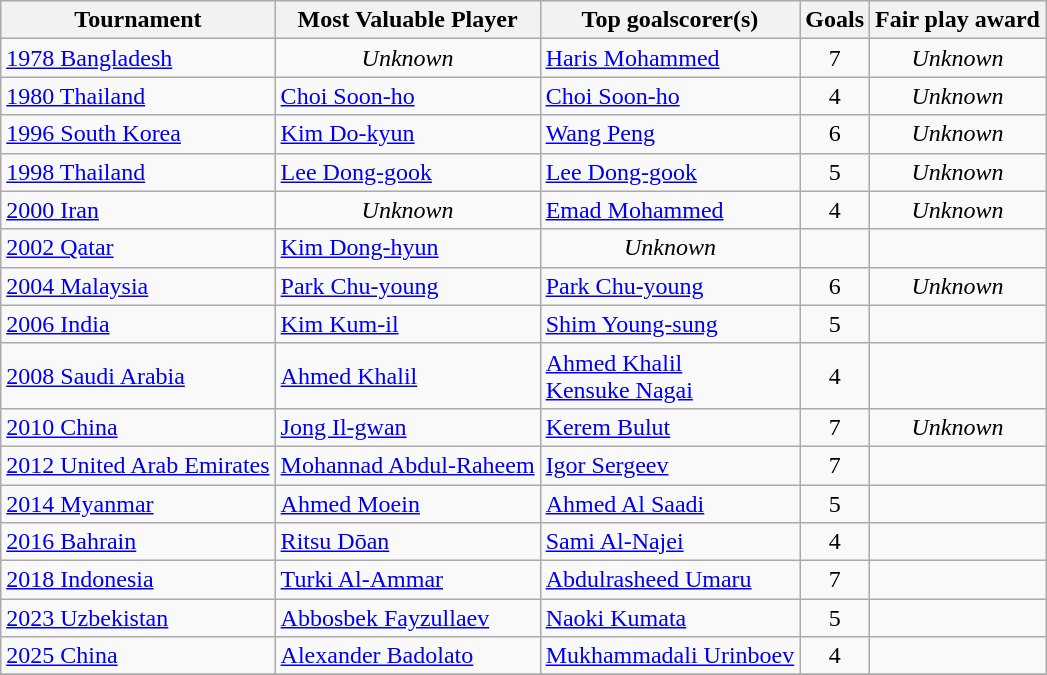<table class="wikitable">
<tr>
<th>Tournament</th>
<th>Most Valuable Player</th>
<th>Top goalscorer(s)</th>
<th>Goals</th>
<th>Fair play award</th>
</tr>
<tr>
<td><a href='#'>1978 Bangladesh</a></td>
<td style="text-align:center;"><em>Unknown</em></td>
<td> <a href='#'>Haris Mohammed</a></td>
<td align=center>7</td>
<td style="text-align:center;"><em>Unknown</em></td>
</tr>
<tr>
<td><a href='#'>1980 Thailand</a></td>
<td> <a href='#'>Choi Soon-ho</a></td>
<td> <a href='#'>Choi Soon-ho</a></td>
<td align=center>4</td>
<td style="text-align:center;"><em>Unknown</em></td>
</tr>
<tr>
<td><a href='#'>1996 South Korea</a></td>
<td> <a href='#'>Kim Do-kyun</a></td>
<td> <a href='#'>Wang Peng</a></td>
<td align=center>6</td>
<td style="text-align:center;"><em>Unknown</em></td>
</tr>
<tr>
<td><a href='#'>1998 Thailand</a></td>
<td> <a href='#'>Lee Dong-gook</a></td>
<td> <a href='#'>Lee Dong-gook</a></td>
<td align=center>5</td>
<td style="text-align:center;"><em>Unknown</em></td>
</tr>
<tr>
<td><a href='#'>2000 Iran</a></td>
<td style="text-align:center;"><em>Unknown</em></td>
<td> <a href='#'>Emad Mohammed</a></td>
<td align=center>4</td>
<td style="text-align:center;"><em>Unknown</em></td>
</tr>
<tr>
<td><a href='#'>2002 Qatar</a></td>
<td> <a href='#'>Kim Dong-hyun</a></td>
<td style="text-align:center;"><em>Unknown</em></td>
<td></td>
<td></td>
</tr>
<tr>
<td><a href='#'>2004 Malaysia</a></td>
<td> <a href='#'>Park Chu-young</a></td>
<td> <a href='#'>Park Chu-young</a></td>
<td align=center>6</td>
<td style="text-align:center;"><em>Unknown</em></td>
</tr>
<tr>
<td><a href='#'>2006 India</a></td>
<td> <a href='#'>Kim Kum-il</a></td>
<td> <a href='#'>Shim Young-sung</a></td>
<td align=center>5</td>
<td></td>
</tr>
<tr>
<td><a href='#'>2008 Saudi Arabia</a></td>
<td> <a href='#'>Ahmed Khalil</a></td>
<td> <a href='#'>Ahmed Khalil</a> <br>  <a href='#'>Kensuke Nagai</a></td>
<td align=center>4</td>
<td></td>
</tr>
<tr>
<td><a href='#'>2010 China</a></td>
<td> <a href='#'>Jong Il-gwan</a></td>
<td> <a href='#'>Kerem Bulut</a></td>
<td align=center>7</td>
<td style="text-align:center;"><em>Unknown</em></td>
</tr>
<tr>
<td><a href='#'>2012 United Arab Emirates</a></td>
<td> <a href='#'>Mohannad Abdul-Raheem</a></td>
<td> <a href='#'>Igor Sergeev</a></td>
<td align=center>7</td>
<td></td>
</tr>
<tr>
<td><a href='#'>2014 Myanmar</a></td>
<td> <a href='#'>Ahmed Moein</a></td>
<td> <a href='#'>Ahmed Al Saadi</a></td>
<td align=center>5</td>
<td></td>
</tr>
<tr>
<td><a href='#'>2016 Bahrain</a></td>
<td> <a href='#'>Ritsu Dōan</a></td>
<td> <a href='#'>Sami Al-Najei</a></td>
<td align=center>4</td>
<td></td>
</tr>
<tr>
<td><a href='#'>2018 Indonesia</a></td>
<td> <a href='#'>Turki Al-Ammar</a></td>
<td> <a href='#'>Abdulrasheed Umaru</a></td>
<td align=center>7</td>
<td></td>
</tr>
<tr>
<td><a href='#'>2023 Uzbekistan</a></td>
<td> <a href='#'>Abbosbek Fayzullaev</a></td>
<td> <a href='#'>Naoki Kumata</a></td>
<td align=center>5</td>
<td></td>
</tr>
<tr>
<td><a href='#'>2025 China</a></td>
<td> <a href='#'>Alexander Badolato</a></td>
<td> <a href='#'>Mukhammadali Urinboev</a></td>
<td align=center>4</td>
<td></td>
</tr>
<tr>
</tr>
</table>
